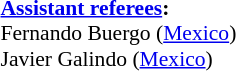<table style="width:100%; font-size:90%;">
<tr>
<td><br><strong><a href='#'>Assistant referees</a>:</strong>
<br>Fernando Buergo (<a href='#'>Mexico</a>)
<br>Javier Galindo (<a href='#'>Mexico</a>)</td>
</tr>
</table>
